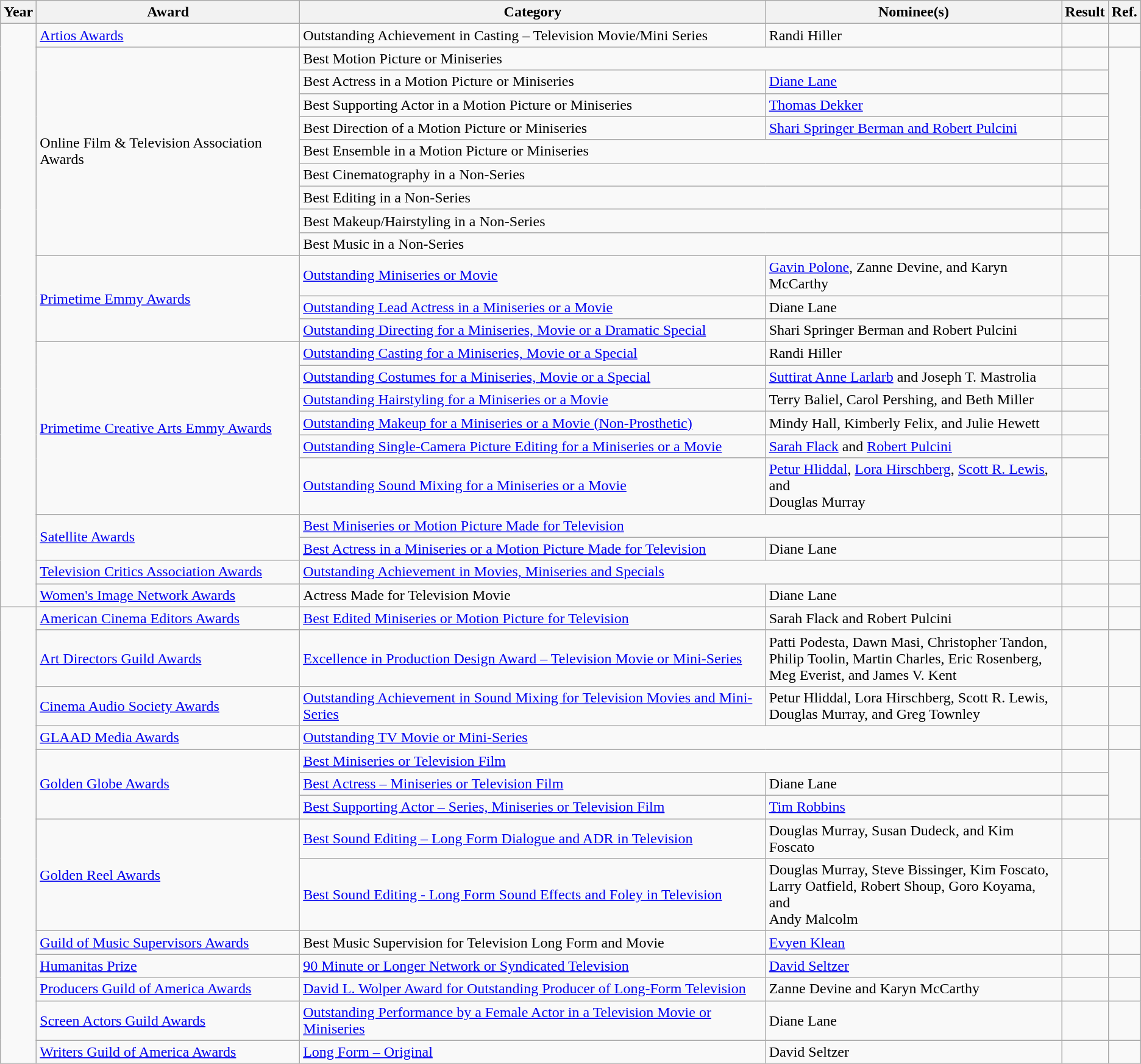<table class="wikitable sortable">
<tr>
<th>Year</th>
<th>Award</th>
<th>Category</th>
<th>Nominee(s)</th>
<th>Result</th>
<th>Ref.</th>
</tr>
<tr>
<td rowspan="23"></td>
<td><a href='#'>Artios Awards</a></td>
<td>Outstanding Achievement in Casting – Television Movie/Mini Series</td>
<td>Randi Hiller</td>
<td></td>
<td align="center"></td>
</tr>
<tr>
<td rowspan="9">Online Film & Television Association Awards</td>
<td colspan="2">Best Motion Picture or Miniseries</td>
<td></td>
<td align="center" rowspan="9"></td>
</tr>
<tr>
<td>Best Actress in a Motion Picture or Miniseries</td>
<td><a href='#'>Diane Lane</a></td>
<td></td>
</tr>
<tr>
<td>Best Supporting Actor in a Motion Picture or Miniseries</td>
<td><a href='#'>Thomas Dekker</a></td>
<td></td>
</tr>
<tr>
<td>Best Direction of a Motion Picture or Miniseries</td>
<td><a href='#'>Shari Springer Berman and Robert Pulcini</a></td>
<td></td>
</tr>
<tr>
<td colspan="2">Best Ensemble in a Motion Picture or Miniseries</td>
<td></td>
</tr>
<tr>
<td colspan="2">Best Cinematography in a Non-Series</td>
<td></td>
</tr>
<tr>
<td colspan="2">Best Editing in a Non-Series</td>
<td></td>
</tr>
<tr>
<td colspan="2">Best Makeup/Hairstyling in a Non-Series</td>
<td></td>
</tr>
<tr>
<td colspan="2">Best Music in a Non-Series</td>
<td></td>
</tr>
<tr>
<td rowspan="3"><a href='#'>Primetime Emmy Awards</a></td>
<td><a href='#'>Outstanding Miniseries or Movie</a></td>
<td><a href='#'>Gavin Polone</a>, Zanne Devine, and Karyn McCarthy</td>
<td></td>
<td align="center" rowspan="9"></td>
</tr>
<tr>
<td><a href='#'>Outstanding Lead Actress in a Miniseries or a Movie</a></td>
<td>Diane Lane</td>
<td></td>
</tr>
<tr>
<td><a href='#'>Outstanding Directing for a Miniseries, Movie or a Dramatic Special</a></td>
<td>Shari Springer Berman and Robert Pulcini</td>
<td></td>
</tr>
<tr>
<td rowspan="6"><a href='#'>Primetime Creative Arts Emmy Awards</a></td>
<td><a href='#'>Outstanding Casting for a Miniseries, Movie or a Special</a></td>
<td>Randi Hiller</td>
<td></td>
</tr>
<tr>
<td><a href='#'>Outstanding Costumes for a Miniseries, Movie or a Special</a></td>
<td><a href='#'>Suttirat Anne Larlarb</a> and Joseph T. Mastrolia</td>
<td></td>
</tr>
<tr>
<td><a href='#'>Outstanding Hairstyling for a Miniseries or a Movie</a></td>
<td>Terry Baliel, Carol Pershing, and Beth Miller</td>
<td></td>
</tr>
<tr>
<td><a href='#'>Outstanding Makeup for a Miniseries or a Movie (Non-Prosthetic)</a></td>
<td>Mindy Hall, Kimberly Felix, and Julie Hewett</td>
<td></td>
</tr>
<tr>
<td><a href='#'>Outstanding Single-Camera Picture Editing for a Miniseries or a Movie</a></td>
<td><a href='#'>Sarah Flack</a> and <a href='#'>Robert Pulcini</a></td>
<td></td>
</tr>
<tr>
<td><a href='#'>Outstanding Sound Mixing for a Miniseries or a Movie</a></td>
<td><a href='#'>Petur Hliddal</a>, <a href='#'>Lora Hirschberg</a>, <a href='#'>Scott R. Lewis</a>, and <br> Douglas Murray</td>
<td></td>
</tr>
<tr>
<td rowspan="2"><a href='#'>Satellite Awards</a></td>
<td colspan="2"><a href='#'>Best Miniseries or Motion Picture Made for Television</a></td>
<td></td>
<td align="center" rowspan="2"></td>
</tr>
<tr>
<td><a href='#'>Best Actress in a Miniseries or a Motion Picture Made for Television</a></td>
<td>Diane Lane</td>
<td></td>
</tr>
<tr>
<td><a href='#'>Television Critics Association Awards</a></td>
<td colspan="2"><a href='#'>Outstanding Achievement in Movies, Miniseries and Specials</a></td>
<td></td>
<td align="center"></td>
</tr>
<tr>
<td><a href='#'>Women's Image Network Awards</a></td>
<td>Actress Made for Television Movie</td>
<td>Diane Lane</td>
<td></td>
<td align="center"></td>
</tr>
<tr>
<td rowspan="14"></td>
<td><a href='#'>American Cinema Editors Awards</a></td>
<td><a href='#'>Best Edited Miniseries or Motion Picture for Television</a></td>
<td>Sarah Flack and Robert Pulcini</td>
<td></td>
<td align="center"></td>
</tr>
<tr>
<td><a href='#'>Art Directors Guild Awards</a></td>
<td><a href='#'>Excellence in Production Design Award – Television Movie or Mini-Series</a></td>
<td>Patti Podesta, Dawn Masi, Christopher Tandon, <br> Philip Toolin, Martin Charles, Eric Rosenberg, <br> Meg Everist, and James V. Kent</td>
<td></td>
<td align="center"></td>
</tr>
<tr>
<td><a href='#'>Cinema Audio Society Awards</a></td>
<td><a href='#'>Outstanding Achievement in Sound Mixing for Television Movies and Mini-Series</a></td>
<td>Petur Hliddal, Lora Hirschberg, Scott R. Lewis, <br> Douglas Murray, and Greg Townley</td>
<td></td>
<td align="center"></td>
</tr>
<tr>
<td><a href='#'>GLAAD Media Awards</a></td>
<td colspan="2"><a href='#'>Outstanding TV Movie or Mini-Series</a></td>
<td></td>
<td align="center"></td>
</tr>
<tr>
<td rowspan="3"><a href='#'>Golden Globe Awards</a></td>
<td colspan="2"><a href='#'>Best Miniseries or Television Film</a></td>
<td></td>
<td align="center" rowspan="3"></td>
</tr>
<tr>
<td><a href='#'>Best Actress – Miniseries or Television Film</a></td>
<td>Diane Lane</td>
<td></td>
</tr>
<tr>
<td><a href='#'>Best Supporting Actor – Series, Miniseries or Television Film</a></td>
<td><a href='#'>Tim Robbins</a></td>
<td></td>
</tr>
<tr>
<td rowspan="2"><a href='#'>Golden Reel Awards</a></td>
<td><a href='#'>Best Sound Editing – Long Form Dialogue and ADR in Television</a></td>
<td>Douglas Murray, Susan Dudeck, and Kim Foscato</td>
<td></td>
<td align="center" rowspan="2"></td>
</tr>
<tr>
<td><a href='#'>Best Sound Editing - Long Form Sound Effects and Foley in Television</a></td>
<td>Douglas Murray, Steve Bissinger, Kim Foscato, <br> Larry Oatfield, Robert Shoup, Goro Koyama, and <br> Andy Malcolm</td>
<td></td>
</tr>
<tr>
<td><a href='#'>Guild of Music Supervisors Awards</a></td>
<td>Best Music Supervision for Television Long Form and Movie</td>
<td><a href='#'>Evyen Klean</a> </td>
<td></td>
<td align="center"></td>
</tr>
<tr>
<td><a href='#'>Humanitas Prize</a></td>
<td><a href='#'>90 Minute or Longer Network or Syndicated Television</a></td>
<td><a href='#'>David Seltzer</a></td>
<td></td>
<td align="center"></td>
</tr>
<tr>
<td><a href='#'>Producers Guild of America Awards</a></td>
<td><a href='#'>David L. Wolper Award for Outstanding Producer of Long-Form Television</a></td>
<td>Zanne Devine and Karyn McCarthy</td>
<td></td>
<td align="center"></td>
</tr>
<tr>
<td><a href='#'>Screen Actors Guild Awards</a></td>
<td><a href='#'>Outstanding Performance by a Female Actor in a Television Movie or Miniseries</a></td>
<td>Diane Lane</td>
<td></td>
<td align="center"></td>
</tr>
<tr>
<td><a href='#'>Writers Guild of America Awards</a></td>
<td><a href='#'>Long Form – Original</a></td>
<td>David Seltzer</td>
<td></td>
<td align="center"></td>
</tr>
</table>
